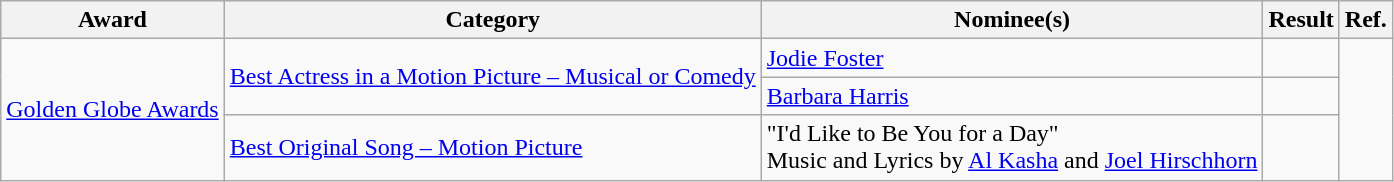<table class="wikitable plainrowheaders">
<tr>
<th>Award</th>
<th>Category</th>
<th>Nominee(s)</th>
<th>Result</th>
<th>Ref.</th>
</tr>
<tr>
<td rowspan="3"><a href='#'>Golden Globe Awards</a></td>
<td rowspan="2"><a href='#'>Best Actress in a Motion Picture – Musical or Comedy</a></td>
<td><a href='#'>Jodie Foster</a></td>
<td></td>
<td align="center" rowspan="3"></td>
</tr>
<tr>
<td><a href='#'>Barbara Harris</a></td>
<td></td>
</tr>
<tr>
<td><a href='#'>Best Original Song – Motion Picture</a></td>
<td>"I'd Like to Be You for a Day" <br> Music and Lyrics by <a href='#'>Al Kasha</a> and <a href='#'>Joel Hirschhorn</a></td>
<td></td>
</tr>
</table>
